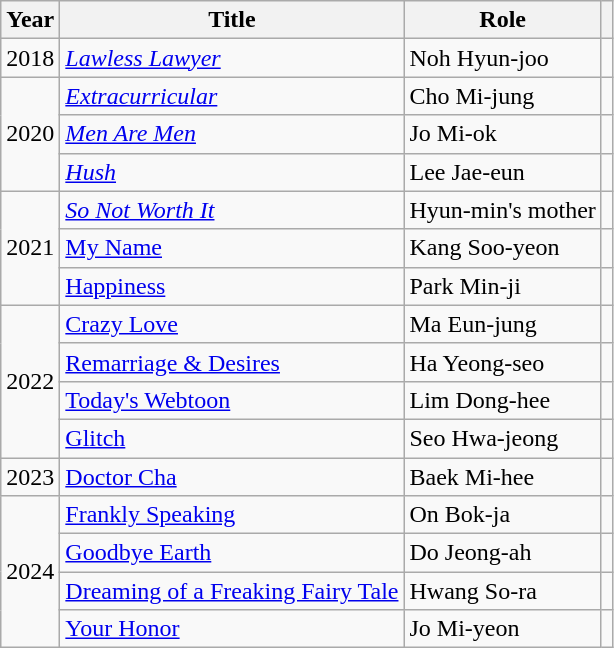<table class="wikitable">
<tr>
<th>Year</th>
<th>Title</th>
<th>Role</th>
<th></th>
</tr>
<tr>
<td>2018</td>
<td><em><a href='#'>Lawless Lawyer</a></em></td>
<td>Noh Hyun-joo</td>
<td></td>
</tr>
<tr>
<td rowspan="3">2020</td>
<td><em><a href='#'>Extracurricular</a></em></td>
<td>Cho Mi-jung</td>
<td></td>
</tr>
<tr>
<td><em><a href='#'>Men Are Men</a></em></td>
<td>Jo Mi-ok</td>
<td></td>
</tr>
<tr>
<td><em><a href='#'>Hush</a></em></td>
<td>Lee Jae-eun</td>
<td></td>
</tr>
<tr>
<td rowspan="3">2021</td>
<td><em><a href='#'>So Not Worth It</a></td>
<td>Hyun-min's mother</td>
<td></td>
</tr>
<tr>
<td></em><a href='#'>My Name</a><em></td>
<td>Kang Soo-yeon</td>
<td></td>
</tr>
<tr>
<td></em><a href='#'>Happiness</a><em></td>
<td>Park Min-ji</td>
<td></td>
</tr>
<tr>
<td rowspan="4">2022</td>
<td></em><a href='#'>Crazy Love</a><em></td>
<td>Ma Eun-jung</td>
<td></td>
</tr>
<tr>
<td></em><a href='#'>Remarriage & Desires</a><em></td>
<td>Ha Yeong-seo</td>
<td></td>
</tr>
<tr>
<td></em><a href='#'>Today's Webtoon</a><em></td>
<td>Lim Dong-hee</td>
<td></td>
</tr>
<tr>
<td></em><a href='#'>Glitch</a><em></td>
<td>Seo Hwa-jeong</td>
<td></td>
</tr>
<tr>
<td>2023</td>
<td></em><a href='#'>Doctor Cha</a><em></td>
<td>Baek Mi-hee</td>
<td></td>
</tr>
<tr>
<td rowspan="4">2024</td>
<td></em><a href='#'>Frankly Speaking</a><em></td>
<td>On Bok-ja</td>
<td></td>
</tr>
<tr>
<td></em><a href='#'>Goodbye Earth</a><em></td>
<td>Do Jeong-ah</td>
<td></td>
</tr>
<tr>
<td></em><a href='#'>Dreaming of a Freaking Fairy Tale</a><em></td>
<td>Hwang So-ra</td>
<td></td>
</tr>
<tr>
<td></em><a href='#'>Your Honor</a><em></td>
<td>Jo Mi-yeon</td>
<td></td>
</tr>
</table>
